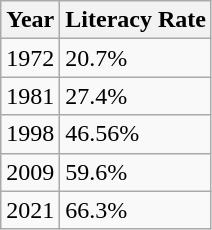<table class="sortable wikitable">
<tr>
<th>Year</th>
<th>Literacy Rate</th>
</tr>
<tr>
<td>1972</td>
<td>20.7%</td>
</tr>
<tr>
<td>1981</td>
<td>27.4%</td>
</tr>
<tr>
<td>1998</td>
<td>46.56%</td>
</tr>
<tr>
<td>2009</td>
<td>59.6%</td>
</tr>
<tr>
<td>2021</td>
<td>66.3%</td>
</tr>
</table>
